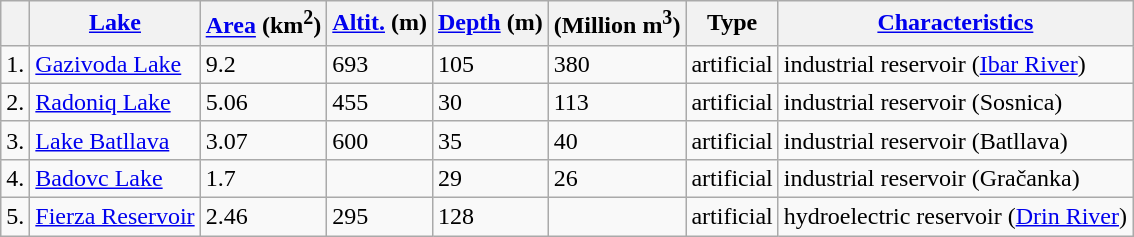<table class="wikitable sortable">
<tr>
<th></th>
<th><a href='#'>Lake</a></th>
<th><a href='#'>Area</a> (km<sup>2</sup>)</th>
<th><a href='#'>Altit.</a> (m)</th>
<th><a href='#'>Depth</a> (m)</th>
<th>(Million m<sup>3</sup>)</th>
<th>Type</th>
<th><a href='#'>Characteristics</a></th>
</tr>
<tr>
<td>1.</td>
<td><a href='#'>Gazivoda Lake</a></td>
<td align:"right">9.2</td>
<td align:"right">693</td>
<td align:"right">105</td>
<td align:"right">380</td>
<td>artificial</td>
<td>industrial reservoir (<a href='#'>Ibar River</a>)</td>
</tr>
<tr>
<td>2.</td>
<td><a href='#'>Radoniq Lake</a></td>
<td align:"right">5.06</td>
<td align:"right">455</td>
<td align:"right">30</td>
<td align:"right">113</td>
<td>artificial</td>
<td>industrial reservoir (Sosnica)</td>
</tr>
<tr>
<td>3.</td>
<td><a href='#'>Lake Batllava</a></td>
<td align:"">3.07</td>
<td align:"">600</td>
<td align:"">35</td>
<td align:"">40</td>
<td>artificial</td>
<td>industrial reservoir (Batllava)</td>
</tr>
<tr>
<td>4.</td>
<td><a href='#'>Badovc Lake</a></td>
<td align:"right">1.7</td>
<td align:"right"></td>
<td align:"right">29</td>
<td align:"right">26</td>
<td>artificial</td>
<td>industrial reservoir (Gračanka)</td>
</tr>
<tr>
<td>5.</td>
<td><a href='#'>Fierza Reservoir</a></td>
<td align"right">2.46</td>
<td align"right">295</td>
<td align"right">128</td>
<td align"right"></td>
<td>artificial</td>
<td>hydroelectric reservoir (<a href='#'>Drin River</a>)</td>
</tr>
</table>
